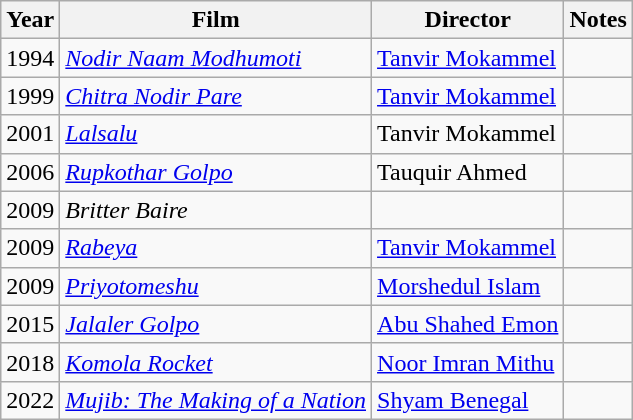<table class="wikitable">
<tr>
<th>Year</th>
<th>Film</th>
<th>Director</th>
<th>Notes</th>
</tr>
<tr>
<td>1994</td>
<td><em><a href='#'>Nodir Naam Modhumoti</a></em></td>
<td><a href='#'>Tanvir Mokammel</a></td>
<td></td>
</tr>
<tr>
<td>1999</td>
<td><em><a href='#'>Chitra Nodir Pare</a></em></td>
<td><a href='#'>Tanvir Mokammel</a></td>
<td></td>
</tr>
<tr>
<td>2001</td>
<td><em><a href='#'>Lalsalu</a></em></td>
<td>Tanvir Mokammel</td>
<td></td>
</tr>
<tr>
<td>2006</td>
<td><em><a href='#'>Rupkothar Golpo</a></em></td>
<td>Tauquir Ahmed</td>
<td></td>
</tr>
<tr>
<td>2009</td>
<td><em>Britter Baire</em></td>
<td></td>
<td></td>
</tr>
<tr>
<td>2009</td>
<td><em><a href='#'>Rabeya</a></em></td>
<td><a href='#'>Tanvir Mokammel</a></td>
<td></td>
</tr>
<tr>
<td>2009</td>
<td><em><a href='#'>Priyotomeshu</a></em></td>
<td><a href='#'>Morshedul Islam</a></td>
<td></td>
</tr>
<tr>
<td>2015</td>
<td><em><a href='#'>Jalaler Golpo</a></em></td>
<td><a href='#'>Abu Shahed Emon</a></td>
<td></td>
</tr>
<tr>
<td>2018</td>
<td><em><a href='#'>Komola Rocket</a></em></td>
<td><a href='#'>Noor Imran Mithu</a></td>
<td></td>
</tr>
<tr>
<td>2022</td>
<td><em><a href='#'>Mujib: The Making of a Nation</a></em></td>
<td><a href='#'>Shyam Benegal</a></td>
<td></td>
</tr>
</table>
